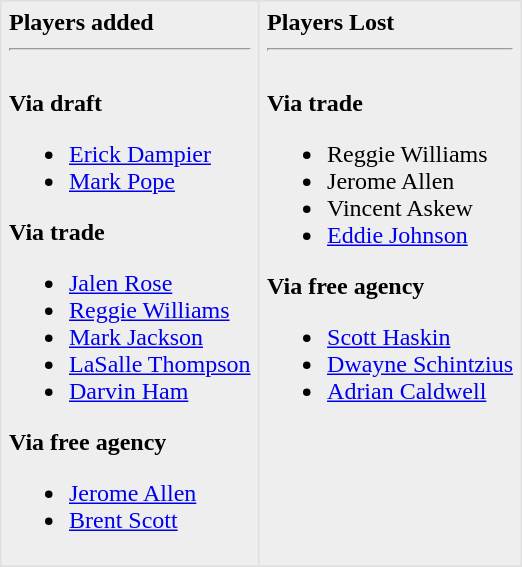<table border=1 style="border-collapse:collapse; background-color:#eeeeee" bordercolor="#DFDFDF" cellpadding="5">
<tr>
<td valign="top"><strong>Players added</strong> <hr><br><strong>Via draft</strong><ul><li><a href='#'>Erick Dampier</a></li><li><a href='#'>Mark Pope</a></li></ul><strong>Via trade</strong><ul><li><a href='#'>Jalen Rose</a></li><li><a href='#'>Reggie Williams</a></li><li><a href='#'>Mark Jackson</a></li><li><a href='#'>LaSalle Thompson</a></li><li><a href='#'>Darvin Ham</a></li></ul><strong>Via free agency</strong><ul><li><a href='#'>Jerome Allen</a></li><li><a href='#'>Brent Scott</a></li></ul></td>
<td valign="top"><strong>Players Lost</strong> <hr><br><strong>Via trade</strong><ul><li>Reggie Williams</li><li>Jerome Allen</li><li>Vincent Askew</li><li><a href='#'>Eddie Johnson</a></li></ul><strong>Via free agency</strong><ul><li><a href='#'>Scott Haskin</a></li><li><a href='#'>Dwayne Schintzius</a></li><li><a href='#'>Adrian Caldwell</a></li></ul></td>
</tr>
</table>
